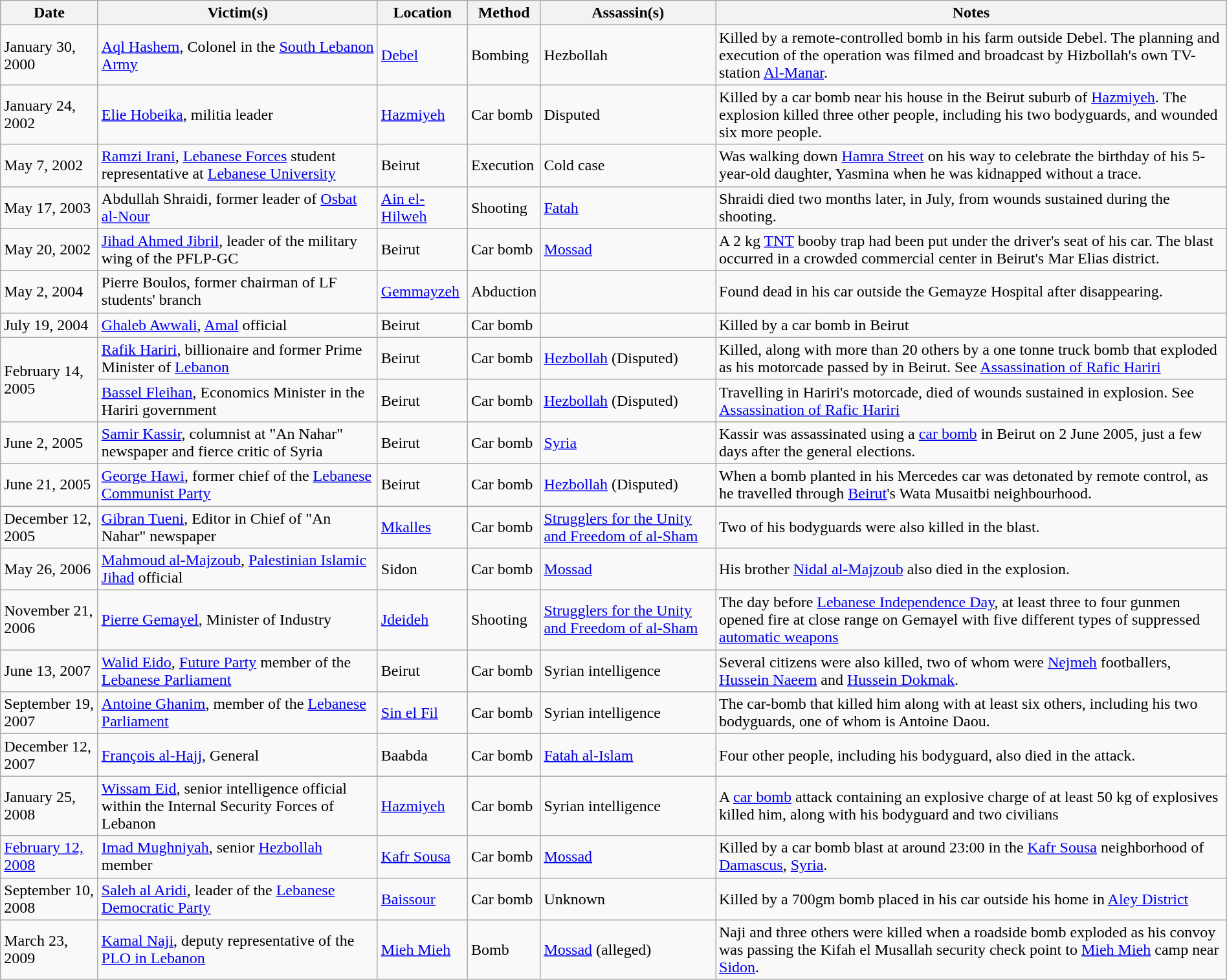<table class="wikitable" style="width:100%">
<tr>
<th>Date</th>
<th>Victim(s)</th>
<th>Location</th>
<th>Method</th>
<th>Assassin(s)</th>
<th>Notes</th>
</tr>
<tr>
<td>January 30, 2000</td>
<td><a href='#'>Aql Hashem</a>, Colonel in the <a href='#'>South Lebanon Army</a></td>
<td><a href='#'>Debel</a></td>
<td>Bombing</td>
<td>Hezbollah</td>
<td>Killed by a remote-controlled bomb in his farm outside Debel. The planning and execution of the operation was filmed and broadcast by Hizbollah's own TV-station <a href='#'>Al-Manar</a>.</td>
</tr>
<tr>
<td>January 24, 2002</td>
<td><a href='#'>Elie Hobeika</a>, militia leader</td>
<td><a href='#'>Hazmiyeh</a></td>
<td>Car bomb</td>
<td>Disputed</td>
<td>Killed by a car bomb near his house in the Beirut suburb of <a href='#'>Hazmiyeh</a>. The explosion killed three other people, including his two bodyguards, and wounded six more people.</td>
</tr>
<tr>
<td>May 7, 2002</td>
<td><a href='#'>Ramzi Irani</a>, <a href='#'>Lebanese Forces</a> student representative at <a href='#'>Lebanese University</a></td>
<td>Beirut</td>
<td>Execution</td>
<td>Cold case</td>
<td>Was walking down <a href='#'>Hamra Street</a> on his way to celebrate the birthday of his 5-year-old daughter, Yasmina when he was kidnapped without a trace.</td>
</tr>
<tr>
<td>May 17, 2003</td>
<td>Abdullah Shraidi, former leader of <a href='#'>Osbat al-Nour</a></td>
<td><a href='#'>Ain el-Hilweh</a></td>
<td>Shooting</td>
<td><a href='#'>Fatah</a></td>
<td>Shraidi died two months later, in July, from wounds sustained during the shooting.</td>
</tr>
<tr>
<td>May 20, 2002</td>
<td><a href='#'>Jihad Ahmed Jibril</a>, leader of the military wing of the PFLP-GC</td>
<td>Beirut</td>
<td>Car bomb</td>
<td><a href='#'>Mossad</a></td>
<td>A 2 kg <a href='#'>TNT</a> booby trap had been put under the driver's seat of his car. The blast occurred in a crowded commercial center in Beirut's Mar Elias district.</td>
</tr>
<tr>
<td>May 2, 2004</td>
<td>Pierre Boulos, former chairman of LF students' branch</td>
<td><a href='#'>Gemmayzeh</a></td>
<td>Abduction</td>
<td></td>
<td>Found dead in his car outside the Gemayze Hospital after disappearing.</td>
</tr>
<tr>
<td>July 19, 2004</td>
<td><a href='#'>Ghaleb Awwali</a>, <a href='#'>Amal</a> official</td>
<td>Beirut</td>
<td>Car bomb</td>
<td></td>
<td>Killed by a car bomb in Beirut</td>
</tr>
<tr>
<td rowspan="2">February 14, 2005</td>
<td><a href='#'>Rafik Hariri</a>, billionaire and former Prime Minister of <a href='#'>Lebanon</a></td>
<td>Beirut</td>
<td>Car bomb</td>
<td><a href='#'>Hezbollah</a> (Disputed)</td>
<td>Killed, along with more than 20 others by a one tonne truck bomb that exploded as his motorcade passed by in Beirut. See <a href='#'>Assassination of Rafic Hariri</a></td>
</tr>
<tr>
<td><a href='#'>Bassel Fleihan</a>, Economics Minister in the Hariri government</td>
<td>Beirut</td>
<td>Car bomb</td>
<td><a href='#'>Hezbollah</a> (Disputed)</td>
<td>Travelling in Hariri's motorcade, died of wounds sustained in explosion. See <a href='#'>Assassination of Rafic Hariri</a></td>
</tr>
<tr>
<td>June 2, 2005</td>
<td><a href='#'>Samir Kassir</a>, columnist at "An Nahar" newspaper and fierce critic of Syria</td>
<td>Beirut</td>
<td>Car bomb</td>
<td><a href='#'>Syria</a></td>
<td>Kassir was assassinated using a <a href='#'>car bomb</a> in Beirut on 2 June 2005, just a few days after the general elections.</td>
</tr>
<tr>
<td>June 21, 2005</td>
<td><a href='#'>George Hawi</a>, former chief of the <a href='#'>Lebanese Communist Party</a></td>
<td>Beirut</td>
<td>Car bomb</td>
<td><a href='#'>Hezbollah</a> (Disputed)</td>
<td>When a bomb planted in his Mercedes car was detonated by remote control, as he travelled through <a href='#'>Beirut</a>'s Wata Musaitbi neighbourhood.</td>
</tr>
<tr>
<td>December 12, 2005</td>
<td><a href='#'>Gibran Tueni</a>, Editor in Chief of "An Nahar" newspaper</td>
<td><a href='#'>Mkalles</a></td>
<td>Car bomb</td>
<td><a href='#'>Strugglers for the Unity and Freedom of al-Sham</a></td>
<td>Two of his bodyguards were also killed in the blast.</td>
</tr>
<tr>
<td>May 26, 2006</td>
<td><a href='#'>Mahmoud al-Majzoub</a>, <a href='#'>Palestinian Islamic Jihad</a> official</td>
<td>Sidon</td>
<td>Car bomb</td>
<td><a href='#'>Mossad</a></td>
<td>His brother <a href='#'>Nidal al-Majzoub</a> also died in the explosion.</td>
</tr>
<tr>
<td>November 21, 2006</td>
<td><a href='#'>Pierre Gemayel</a>, Minister of Industry</td>
<td><a href='#'>Jdeideh</a></td>
<td>Shooting</td>
<td><a href='#'>Strugglers for the Unity and Freedom of al-Sham</a></td>
<td>The day before <a href='#'>Lebanese Independence Day</a>, at least three to four gunmen opened fire at close range on Gemayel with five different types of suppressed <a href='#'>automatic weapons</a></td>
</tr>
<tr>
<td>June 13, 2007</td>
<td><a href='#'>Walid Eido</a>, <a href='#'>Future Party</a> member of the <a href='#'>Lebanese Parliament</a></td>
<td>Beirut</td>
<td>Car bomb</td>
<td>Syrian intelligence</td>
<td>Several citizens were also killed, two of whom were <a href='#'>Nejmeh</a> footballers, <a href='#'>Hussein Naeem</a> and <a href='#'>Hussein Dokmak</a>.</td>
</tr>
<tr>
<td>September 19, 2007</td>
<td><a href='#'>Antoine Ghanim</a>, member of the <a href='#'>Lebanese Parliament</a></td>
<td><a href='#'>Sin el Fil</a></td>
<td>Car bomb</td>
<td>Syrian intelligence</td>
<td>The car-bomb that killed him along with at least six others, including his two bodyguards, one of whom is Antoine Daou.</td>
</tr>
<tr>
<td>December 12, 2007</td>
<td><a href='#'>François al-Hajj</a>, General</td>
<td>Baabda</td>
<td>Car bomb</td>
<td><a href='#'>Fatah al-Islam</a></td>
<td>Four other people, including his bodyguard, also died in the attack.</td>
</tr>
<tr>
<td>January 25, 2008</td>
<td><a href='#'>Wissam Eid</a>, senior intelligence official within the Internal Security Forces of Lebanon</td>
<td><a href='#'>Hazmiyeh</a></td>
<td>Car bomb</td>
<td>Syrian intelligence</td>
<td>A <a href='#'>car bomb</a> attack containing an explosive charge of at least 50 kg of explosives killed him, along with his bodyguard and two civilians</td>
</tr>
<tr>
<td><a href='#'>February 12, 2008</a></td>
<td><a href='#'>Imad Mughniyah</a>, senior <a href='#'>Hezbollah</a> member</td>
<td><a href='#'>Kafr Sousa</a></td>
<td>Car bomb</td>
<td><a href='#'>Mossad</a></td>
<td>Killed by a car bomb blast at around 23:00 in the <a href='#'>Kafr Sousa</a> neighborhood of <a href='#'>Damascus</a>, <a href='#'>Syria</a>.</td>
</tr>
<tr>
<td>September 10, 2008</td>
<td><a href='#'>Saleh al Aridi</a>, leader of the <a href='#'>Lebanese Democratic Party</a></td>
<td><a href='#'>Baissour</a></td>
<td>Car bomb</td>
<td>Unknown</td>
<td>Killed by a 700gm bomb placed in his car outside his home in <a href='#'>Aley District</a></td>
</tr>
<tr>
<td>March 23, 2009</td>
<td><a href='#'>Kamal Naji</a>, deputy representative of the <a href='#'>PLO in Lebanon</a></td>
<td><a href='#'>Mieh Mieh</a></td>
<td>Bomb</td>
<td><a href='#'>Mossad</a> (alleged)</td>
<td>Naji and three others were killed when a roadside bomb exploded as his convoy was passing the Kifah el Musallah security check point to <a href='#'>Mieh Mieh</a> camp near <a href='#'>Sidon</a>.</td>
</tr>
</table>
